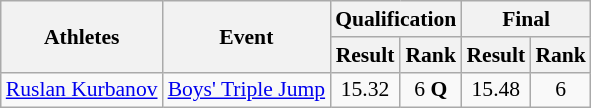<table class="wikitable" border="1" style="font-size:90%">
<tr>
<th rowspan=2>Athletes</th>
<th rowspan=2>Event</th>
<th colspan=2>Qualification</th>
<th colspan=2>Final</th>
</tr>
<tr>
<th>Result</th>
<th>Rank</th>
<th>Result</th>
<th>Rank</th>
</tr>
<tr>
<td><a href='#'>Ruslan Kurbanov</a></td>
<td><a href='#'>Boys' Triple Jump</a></td>
<td align=center>15.32</td>
<td align=center>6 <strong>Q</strong></td>
<td align=center>15.48</td>
<td align=center>6</td>
</tr>
</table>
